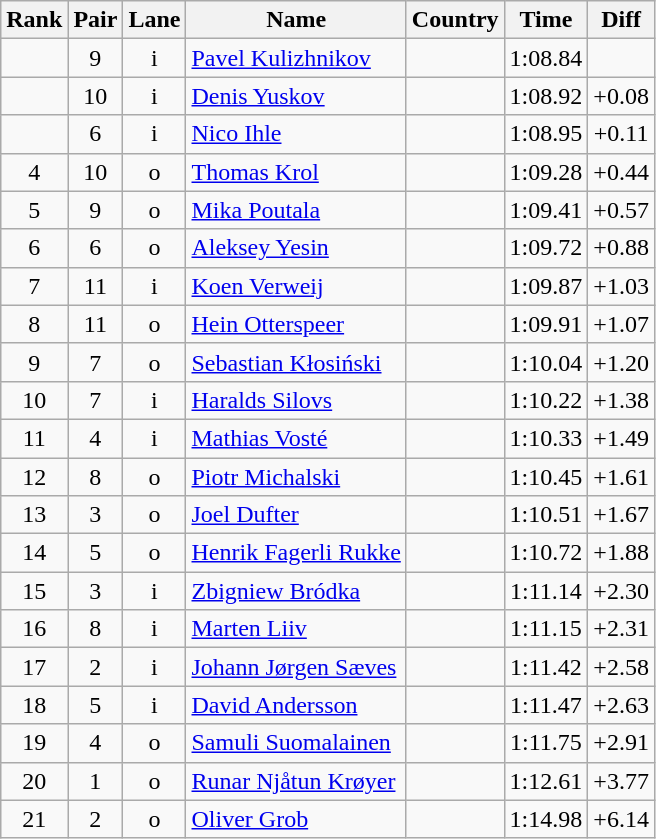<table class="wikitable sortable" style="text-align:center">
<tr>
<th>Rank</th>
<th>Pair</th>
<th>Lane</th>
<th>Name</th>
<th>Country</th>
<th>Time</th>
<th>Diff</th>
</tr>
<tr>
<td></td>
<td>9</td>
<td>i</td>
<td align=left><a href='#'>Pavel Kulizhnikov</a></td>
<td align=left></td>
<td>1:08.84</td>
<td></td>
</tr>
<tr>
<td></td>
<td>10</td>
<td>i</td>
<td align=left><a href='#'>Denis Yuskov</a></td>
<td align=left></td>
<td>1:08.92</td>
<td>+0.08</td>
</tr>
<tr>
<td></td>
<td>6</td>
<td>i</td>
<td align=left><a href='#'>Nico Ihle</a></td>
<td align=left></td>
<td>1:08.95</td>
<td>+0.11</td>
</tr>
<tr>
<td>4</td>
<td>10</td>
<td>o</td>
<td align=left><a href='#'>Thomas Krol</a></td>
<td align=left></td>
<td>1:09.28</td>
<td>+0.44</td>
</tr>
<tr>
<td>5</td>
<td>9</td>
<td>o</td>
<td align=left><a href='#'>Mika Poutala</a></td>
<td align=left></td>
<td>1:09.41</td>
<td>+0.57</td>
</tr>
<tr>
<td>6</td>
<td>6</td>
<td>o</td>
<td align=left><a href='#'>Aleksey Yesin</a></td>
<td align=left></td>
<td>1:09.72</td>
<td>+0.88</td>
</tr>
<tr>
<td>7</td>
<td>11</td>
<td>i</td>
<td align=left><a href='#'>Koen Verweij</a></td>
<td align=left></td>
<td>1:09.87</td>
<td>+1.03</td>
</tr>
<tr>
<td>8</td>
<td>11</td>
<td>o</td>
<td align=left><a href='#'>Hein Otterspeer</a></td>
<td align=left></td>
<td>1:09.91</td>
<td>+1.07</td>
</tr>
<tr>
<td>9</td>
<td>7</td>
<td>o</td>
<td align=left><a href='#'>Sebastian Kłosiński</a></td>
<td align=left></td>
<td>1:10.04</td>
<td>+1.20</td>
</tr>
<tr>
<td>10</td>
<td>7</td>
<td>i</td>
<td align=left><a href='#'>Haralds Silovs</a></td>
<td align=left></td>
<td>1:10.22</td>
<td>+1.38</td>
</tr>
<tr>
<td>11</td>
<td>4</td>
<td>i</td>
<td align=left><a href='#'>Mathias Vosté</a></td>
<td align=left></td>
<td>1:10.33</td>
<td>+1.49</td>
</tr>
<tr>
<td>12</td>
<td>8</td>
<td>o</td>
<td align=left><a href='#'>Piotr Michalski</a></td>
<td align=left></td>
<td>1:10.45</td>
<td>+1.61</td>
</tr>
<tr>
<td>13</td>
<td>3</td>
<td>o</td>
<td align=left><a href='#'>Joel Dufter</a></td>
<td align=left></td>
<td>1:10.51</td>
<td>+1.67</td>
</tr>
<tr>
<td>14</td>
<td>5</td>
<td>o</td>
<td align=left><a href='#'>Henrik Fagerli Rukke</a></td>
<td align=left></td>
<td>1:10.72</td>
<td>+1.88</td>
</tr>
<tr>
<td>15</td>
<td>3</td>
<td>i</td>
<td align=left><a href='#'>Zbigniew Bródka</a></td>
<td align=left></td>
<td>1:11.14</td>
<td>+2.30</td>
</tr>
<tr>
<td>16</td>
<td>8</td>
<td>i</td>
<td align=left><a href='#'>Marten Liiv</a></td>
<td align=left></td>
<td>1:11.15</td>
<td>+2.31</td>
</tr>
<tr>
<td>17</td>
<td>2</td>
<td>i</td>
<td align=left><a href='#'>Johann Jørgen Sæves</a></td>
<td align=left></td>
<td>1:11.42</td>
<td>+2.58</td>
</tr>
<tr>
<td>18</td>
<td>5</td>
<td>i</td>
<td align=left><a href='#'>David Andersson</a></td>
<td align=left></td>
<td>1:11.47</td>
<td>+2.63</td>
</tr>
<tr>
<td>19</td>
<td>4</td>
<td>o</td>
<td align=left><a href='#'>Samuli Suomalainen</a></td>
<td align=left></td>
<td>1:11.75</td>
<td>+2.91</td>
</tr>
<tr>
<td>20</td>
<td>1</td>
<td>o</td>
<td align=left><a href='#'>Runar Njåtun Krøyer</a></td>
<td align=left></td>
<td>1:12.61</td>
<td>+3.77</td>
</tr>
<tr>
<td>21</td>
<td>2</td>
<td>o</td>
<td align=left><a href='#'>Oliver Grob</a></td>
<td align=left></td>
<td>1:14.98</td>
<td>+6.14</td>
</tr>
</table>
